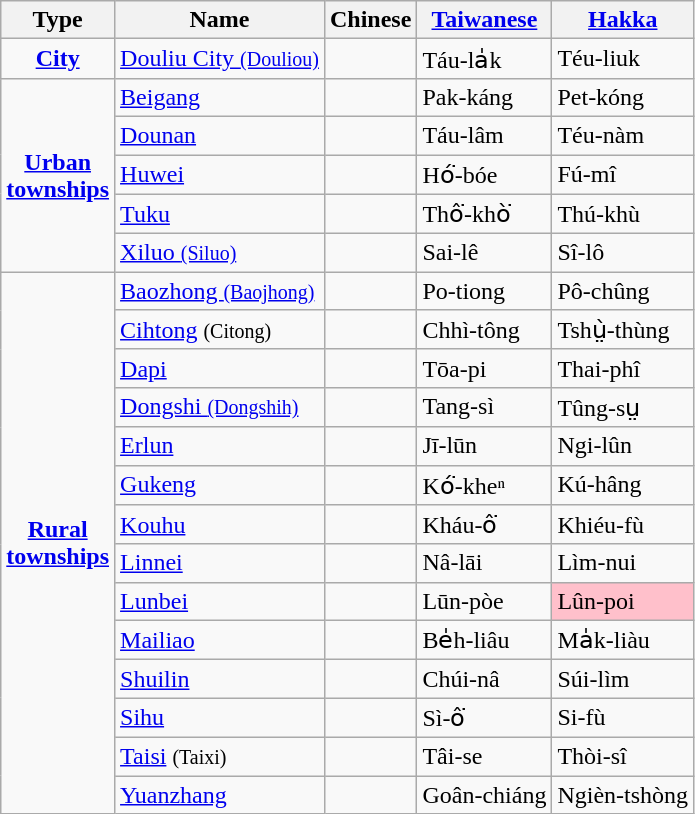<table class=wikitable>
<tr>
<th>Type</th>
<th>Name</th>
<th>Chinese</th>
<th><a href='#'>Taiwanese</a></th>
<th><a href='#'>Hakka</a></th>
</tr>
<tr>
<td align=center><strong><a href='#'>City</a></strong></td>
<td><a href='#'>Douliu City <small>(Douliou)</small></a></td>
<td></td>
<td>Táu-la̍k</td>
<td>Téu-liuk</td>
</tr>
<tr>
<td rowspan=5 align=center><strong><a href='#'>Urban<br>townships</a></strong></td>
<td><a href='#'>Beigang</a></td>
<td></td>
<td>Pak-káng</td>
<td>Pet-kóng</td>
</tr>
<tr>
<td><a href='#'>Dounan</a></td>
<td></td>
<td>Táu-lâm</td>
<td>Téu-nàm</td>
</tr>
<tr>
<td><a href='#'>Huwei</a></td>
<td></td>
<td>Hó͘-bóe</td>
<td>Fú-mî</td>
</tr>
<tr>
<td><a href='#'>Tuku</a></td>
<td></td>
<td>Thô͘-khò͘</td>
<td>Thú-khù</td>
</tr>
<tr>
<td><a href='#'>Xiluo <small>(Siluo)</small></a></td>
<td></td>
<td>Sai-lê</td>
<td>Sî-lô</td>
</tr>
<tr>
<td rowspan=14 align=center><strong><a href='#'>Rural<br>townships</a></strong></td>
<td><a href='#'>Baozhong <small>(Baojhong)</small></a></td>
<td></td>
<td>Po-tiong</td>
<td>Pô-chûng</td>
</tr>
<tr>
<td><a href='#'>Cihtong</a> <small>(Citong)</small></td>
<td></td>
<td>Chhì-tông</td>
<td>Tshṳ̀-thùng</td>
</tr>
<tr>
<td><a href='#'>Dapi</a></td>
<td></td>
<td>Tōa-pi</td>
<td>Thai-phî</td>
</tr>
<tr>
<td><a href='#'>Dongshi <small>(Dongshih)</small></a></td>
<td></td>
<td>Tang-sì</td>
<td>Tûng-sṳ</td>
</tr>
<tr>
<td><a href='#'>Erlun</a></td>
<td></td>
<td>Jī-lūn</td>
<td>Ngi-lûn</td>
</tr>
<tr>
<td><a href='#'>Gukeng</a></td>
<td></td>
<td>Kó͘-kheⁿ</td>
<td>Kú-hâng</td>
</tr>
<tr>
<td><a href='#'>Kouhu</a></td>
<td></td>
<td>Kháu-ô͘</td>
<td>Khiéu-fù</td>
</tr>
<tr>
<td><a href='#'>Linnei</a></td>
<td></td>
<td>Nâ-lāi</td>
<td>Lìm-nui</td>
</tr>
<tr>
<td><a href='#'>Lunbei</a></td>
<td></td>
<td>Lūn-pòe</td>
<td bgcolor=pink>Lûn-poi</td>
</tr>
<tr>
<td><a href='#'>Mailiao</a></td>
<td></td>
<td>Be̍h-liâu</td>
<td>Ma̍k-liàu</td>
</tr>
<tr>
<td><a href='#'>Shuilin</a></td>
<td></td>
<td>Chúi-nâ</td>
<td>Súi-lìm</td>
</tr>
<tr>
<td><a href='#'>Sihu</a></td>
<td></td>
<td>Sì-ô͘</td>
<td>Si-fù</td>
</tr>
<tr>
<td><a href='#'>Taisi</a> <small>(Taixi)</small></td>
<td></td>
<td>Tâi-se</td>
<td>Thòi-sî</td>
</tr>
<tr>
<td><a href='#'>Yuanzhang</a></td>
<td></td>
<td>Goân-chiáng</td>
<td>Ngièn-tshòng</td>
</tr>
</table>
